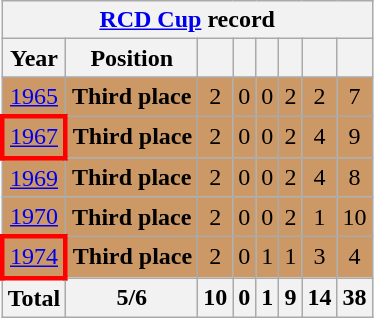<table class="wikitable" style="text-align: center">
<tr>
<th colspan="9"><a href='#'>RCD Cup</a> record</th>
</tr>
<tr>
<th>Year</th>
<th>Position</th>
<th></th>
<th></th>
<th></th>
<th></th>
<th></th>
<th></th>
</tr>
<tr style="background:#cc9966;">
<td> <a href='#'>1965</a></td>
<td><strong>Third place</strong></td>
<td>2</td>
<td>0</td>
<td>0</td>
<td>2</td>
<td>2</td>
<td>7</td>
</tr>
<tr style="background:#cc9966;">
<td style="border: 3px solid red"> <a href='#'>1967</a></td>
<td><strong>Third place</strong></td>
<td>2</td>
<td>0</td>
<td>0</td>
<td>2</td>
<td>4</td>
<td>9</td>
</tr>
<tr style="background:#cc9966;">
<td> <a href='#'>1969</a></td>
<td><strong>Third place</strong></td>
<td>2</td>
<td>0</td>
<td>0</td>
<td>2</td>
<td>4</td>
<td>8</td>
</tr>
<tr style="background:#cc9966;">
<td> <a href='#'>1970</a></td>
<td><strong>Third place</strong></td>
<td>2</td>
<td>0</td>
<td>0</td>
<td>2</td>
<td>1</td>
<td>10</td>
</tr>
<tr style="background:#cc9966;">
<td style="border: 3px solid red"> <a href='#'>1974</a></td>
<td><strong>Third place</strong></td>
<td>2</td>
<td>0</td>
<td>1</td>
<td>1</td>
<td>3</td>
<td>4</td>
</tr>
<tr>
<th>Total</th>
<th>5/6</th>
<th>10</th>
<th>0</th>
<th>1</th>
<th>9</th>
<th>14</th>
<th>38</th>
</tr>
</table>
